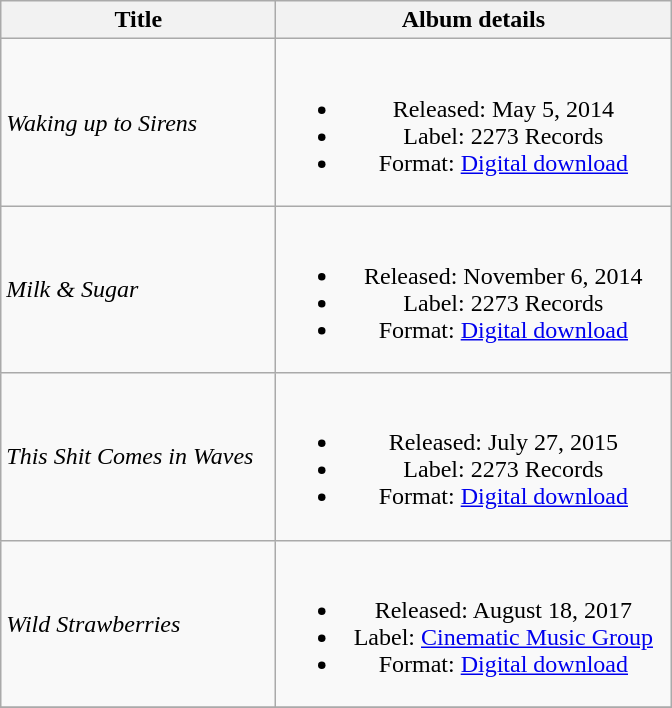<table class="wikitable plainrowheaders" style="text-align:center;">
<tr>
<th scope="col" style="width:11em;">Title</th>
<th scope="col" style="width:16em;">Album details</th>
</tr>
<tr>
<td style="text-align:left;"><em>Waking up to Sirens</em></td>
<td><br><ul><li>Released: May 5, 2014</li><li>Label: 2273 Records</li><li>Format: <a href='#'>Digital download</a></li></ul></td>
</tr>
<tr>
<td style="text-align:left;"><em>Milk & Sugar</em></td>
<td><br><ul><li>Released: November 6, 2014</li><li>Label: 2273 Records</li><li>Format: <a href='#'>Digital download</a></li></ul></td>
</tr>
<tr>
<td style="text-align:left;"><em>This Shit Comes in Waves</em></td>
<td><br><ul><li>Released: July 27, 2015</li><li>Label: 2273 Records</li><li>Format: <a href='#'>Digital download</a></li></ul></td>
</tr>
<tr>
<td style="text-align:left;"><em>Wild Strawberries</em></td>
<td><br><ul><li>Released: August 18, 2017</li><li>Label: <a href='#'>Cinematic Music Group</a></li><li>Format: <a href='#'>Digital download</a></li></ul></td>
</tr>
<tr>
</tr>
</table>
